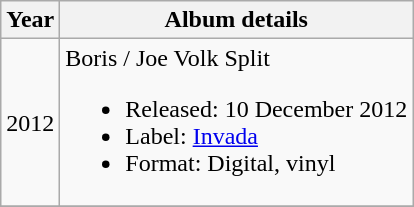<table class="wikitable">
<tr>
<th>Year</th>
<th>Album details</th>
</tr>
<tr>
<td>2012</td>
<td>Boris / Joe Volk Split<br><ul><li>Released: 10 December 2012</li><li>Label: <a href='#'>Invada</a></li><li>Format: Digital, vinyl</li></ul></td>
</tr>
<tr>
</tr>
</table>
